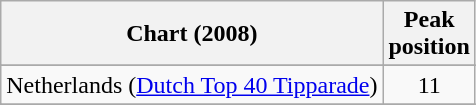<table class="wikitable sortable">
<tr>
<th>Chart (2008)</th>
<th>Peak<br>position</th>
</tr>
<tr>
</tr>
<tr>
</tr>
<tr>
</tr>
<tr>
</tr>
<tr>
<td>Netherlands (<a href='#'>Dutch Top 40 Tipparade</a>)</td>
<td align="center">11</td>
</tr>
<tr>
</tr>
<tr>
</tr>
<tr>
</tr>
<tr>
</tr>
<tr>
</tr>
<tr>
</tr>
</table>
